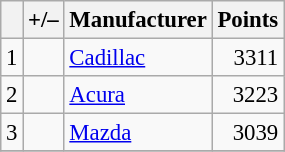<table class="wikitable" style="font-size: 95%;">
<tr>
<th scope="col"></th>
<th scope="col">+/–</th>
<th scope="col">Manufacturer</th>
<th scope="col">Points</th>
</tr>
<tr>
<td align=center>1</td>
<td align="left"></td>
<td> <a href='#'>Cadillac</a></td>
<td align=right>3311</td>
</tr>
<tr>
<td align=center>2</td>
<td align="left"></td>
<td> <a href='#'>Acura</a></td>
<td align=right>3223</td>
</tr>
<tr>
<td align=center>3</td>
<td align="left"></td>
<td> <a href='#'>Mazda</a></td>
<td align=right>3039</td>
</tr>
<tr>
</tr>
</table>
